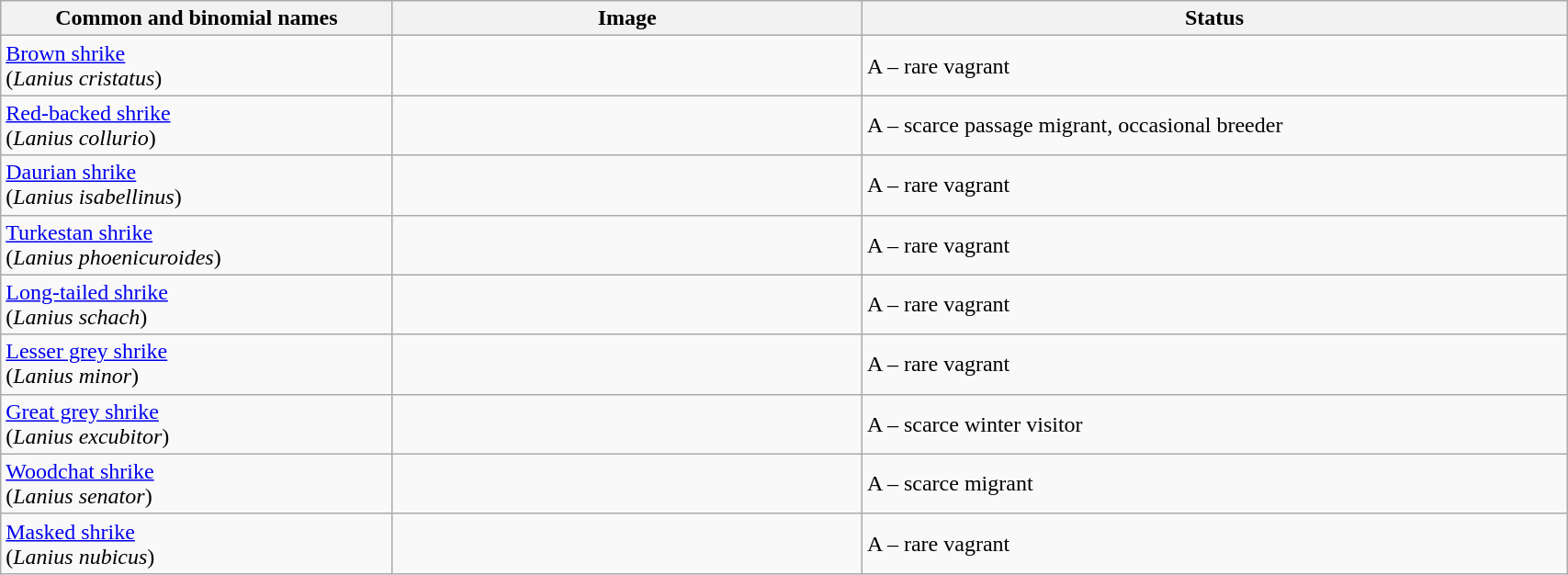<table width=90% class="wikitable">
<tr>
<th width=25%>Common and binomial names</th>
<th width=30%>Image</th>
<th width=45%>Status</th>
</tr>
<tr>
<td><a href='#'>Brown shrike</a><br>(<em>Lanius cristatus</em>)</td>
<td></td>
<td>A – rare vagrant</td>
</tr>
<tr>
<td><a href='#'>Red-backed shrike</a><br>(<em>Lanius collurio</em>)</td>
<td></td>
<td>A – scarce passage migrant, occasional breeder</td>
</tr>
<tr>
<td><a href='#'>Daurian shrike</a><br>(<em>Lanius isabellinus</em>)</td>
<td></td>
<td>A – rare vagrant</td>
</tr>
<tr>
<td><a href='#'>Turkestan shrike</a><br>(<em>Lanius phoenicuroides</em>)</td>
<td></td>
<td>A – rare vagrant</td>
</tr>
<tr>
<td><a href='#'>Long-tailed shrike</a><br>(<em>Lanius schach</em>)</td>
<td></td>
<td>A – rare vagrant</td>
</tr>
<tr>
<td><a href='#'>Lesser grey shrike</a><br>(<em>Lanius minor</em>)</td>
<td></td>
<td>A – rare vagrant</td>
</tr>
<tr>
<td><a href='#'>Great grey shrike</a><br>(<em>Lanius excubitor</em>)</td>
<td></td>
<td>A – scarce winter visitor</td>
</tr>
<tr>
<td><a href='#'>Woodchat shrike</a><br>(<em>Lanius senator</em>)</td>
<td></td>
<td>A – scarce migrant</td>
</tr>
<tr>
<td><a href='#'>Masked shrike</a><br>(<em>Lanius nubicus</em>)</td>
<td></td>
<td>A – rare vagrant</td>
</tr>
</table>
